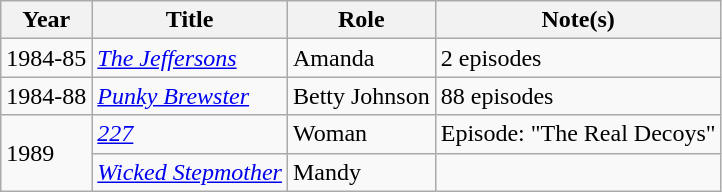<table class="wikitable sortable">
<tr>
<th>Year</th>
<th>Title</th>
<th>Role</th>
<th>Note(s)</th>
</tr>
<tr>
<td>1984-85</td>
<td><em><a href='#'>The Jeffersons</a></em></td>
<td>Amanda</td>
<td>2 episodes</td>
</tr>
<tr>
<td>1984-88</td>
<td><em><a href='#'>Punky Brewster</a></em></td>
<td>Betty Johnson</td>
<td>88 episodes</td>
</tr>
<tr>
<td rowspan=2>1989</td>
<td><em><a href='#'>227</a></em></td>
<td>Woman</td>
<td>Episode: "The Real Decoys"</td>
</tr>
<tr>
<td><em><a href='#'>Wicked Stepmother</a></em></td>
<td>Mandy</td>
<td></td>
</tr>
</table>
